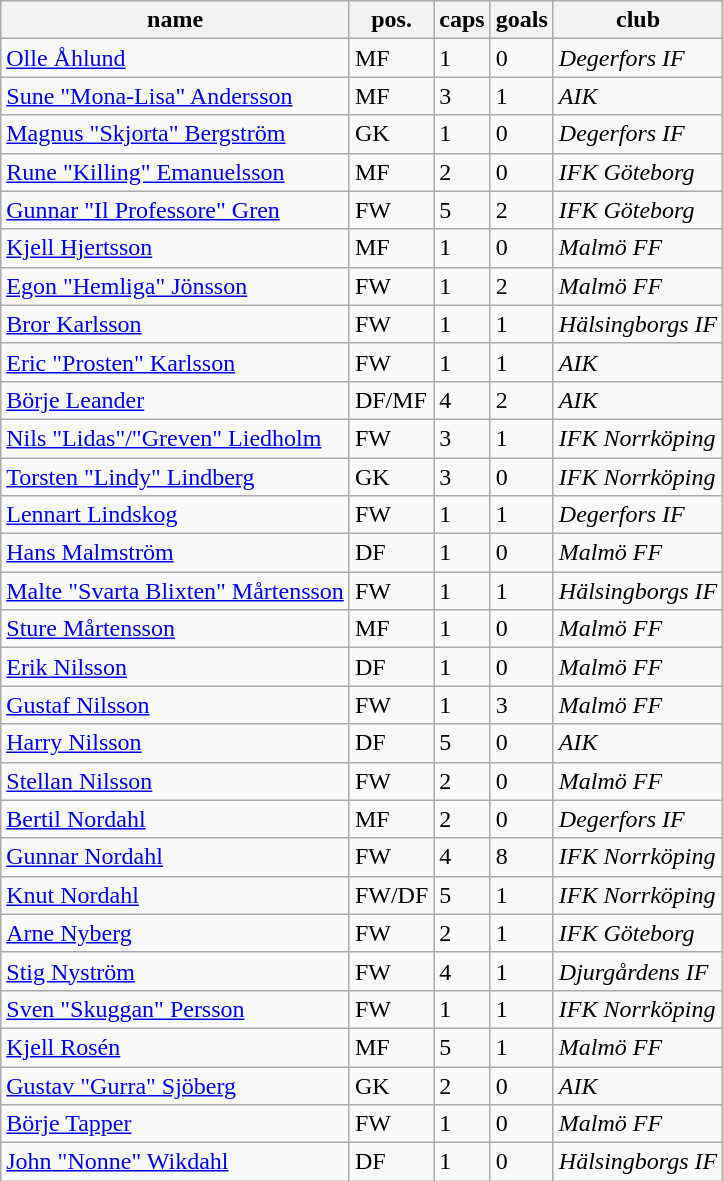<table class="wikitable" border="1">
<tr>
<th>name</th>
<th>pos.</th>
<th>caps</th>
<th>goals</th>
<th>club</th>
</tr>
<tr>
<td><a href='#'>Olle Åhlund</a></td>
<td>MF</td>
<td>1</td>
<td>0</td>
<td><em>Degerfors IF</em></td>
</tr>
<tr>
<td><a href='#'>Sune "Mona-Lisa" Andersson</a></td>
<td>MF</td>
<td>3</td>
<td>1</td>
<td><em>AIK</em></td>
</tr>
<tr>
<td><a href='#'>Magnus "Skjorta" Bergström</a></td>
<td>GK</td>
<td>1</td>
<td>0</td>
<td><em>Degerfors IF</em></td>
</tr>
<tr>
<td><a href='#'>Rune "Killing" Emanuelsson</a></td>
<td>MF</td>
<td>2</td>
<td>0</td>
<td><em>IFK Göteborg</em></td>
</tr>
<tr>
<td><a href='#'>Gunnar "Il Professore" Gren</a></td>
<td>FW</td>
<td>5</td>
<td>2</td>
<td><em>IFK Göteborg</em></td>
</tr>
<tr>
<td><a href='#'>Kjell Hjertsson</a></td>
<td>MF</td>
<td>1</td>
<td>0</td>
<td><em>Malmö FF</em></td>
</tr>
<tr>
<td><a href='#'>Egon "Hemliga" Jönsson</a></td>
<td>FW</td>
<td>1</td>
<td>2</td>
<td><em>Malmö FF</em></td>
</tr>
<tr>
<td><a href='#'>Bror Karlsson</a></td>
<td>FW</td>
<td>1</td>
<td>1</td>
<td><em>Hälsingborgs IF</em></td>
</tr>
<tr>
<td><a href='#'>Eric "Prosten" Karlsson</a></td>
<td>FW</td>
<td>1</td>
<td>1</td>
<td><em>AIK</em></td>
</tr>
<tr>
<td><a href='#'>Börje Leander</a></td>
<td>DF/MF</td>
<td>4</td>
<td>2</td>
<td><em>AIK</em></td>
</tr>
<tr>
<td><a href='#'>Nils "Lidas"/"Greven" Liedholm</a></td>
<td>FW</td>
<td>3</td>
<td>1</td>
<td><em>IFK Norrköping</em></td>
</tr>
<tr>
<td><a href='#'>Torsten "Lindy" Lindberg</a></td>
<td>GK</td>
<td>3</td>
<td>0</td>
<td><em>IFK Norrköping</em></td>
</tr>
<tr>
<td><a href='#'>Lennart Lindskog</a></td>
<td>FW</td>
<td>1</td>
<td>1</td>
<td><em>Degerfors IF</em></td>
</tr>
<tr>
<td><a href='#'>Hans Malmström</a></td>
<td>DF</td>
<td>1</td>
<td>0</td>
<td><em>Malmö FF</em></td>
</tr>
<tr>
<td><a href='#'>Malte "Svarta Blixten" Mårtensson</a></td>
<td>FW</td>
<td>1</td>
<td>1</td>
<td><em>Hälsingborgs IF</em></td>
</tr>
<tr>
<td><a href='#'>Sture Mårtensson</a></td>
<td>MF</td>
<td>1</td>
<td>0</td>
<td><em>Malmö FF</em></td>
</tr>
<tr>
<td><a href='#'>Erik Nilsson</a></td>
<td>DF</td>
<td>1</td>
<td>0</td>
<td><em>Malmö FF</em></td>
</tr>
<tr>
<td><a href='#'>Gustaf Nilsson</a></td>
<td>FW</td>
<td>1</td>
<td>3</td>
<td><em>Malmö FF</em></td>
</tr>
<tr>
<td><a href='#'>Harry Nilsson</a></td>
<td>DF</td>
<td>5</td>
<td>0</td>
<td><em>AIK</em></td>
</tr>
<tr>
<td><a href='#'>Stellan Nilsson</a></td>
<td>FW</td>
<td>2</td>
<td>0</td>
<td><em>Malmö FF</em></td>
</tr>
<tr>
<td><a href='#'>Bertil Nordahl</a></td>
<td>MF</td>
<td>2</td>
<td>0</td>
<td><em>Degerfors IF</em></td>
</tr>
<tr>
<td><a href='#'>Gunnar Nordahl</a></td>
<td>FW</td>
<td>4</td>
<td>8</td>
<td><em>IFK Norrköping</em></td>
</tr>
<tr>
<td><a href='#'>Knut Nordahl</a></td>
<td>FW/DF</td>
<td>5</td>
<td>1</td>
<td><em>IFK Norrköping</em></td>
</tr>
<tr>
<td><a href='#'>Arne Nyberg</a></td>
<td>FW</td>
<td>2</td>
<td>1</td>
<td><em>IFK Göteborg</em></td>
</tr>
<tr>
<td><a href='#'>Stig Nyström</a></td>
<td>FW</td>
<td>4</td>
<td>1</td>
<td><em>Djurgårdens IF</em></td>
</tr>
<tr>
<td><a href='#'>Sven "Skuggan" Persson</a></td>
<td>FW</td>
<td>1</td>
<td>1</td>
<td><em>IFK Norrköping</em></td>
</tr>
<tr>
<td><a href='#'>Kjell Rosén</a></td>
<td>MF</td>
<td>5</td>
<td>1</td>
<td><em>Malmö FF</em></td>
</tr>
<tr>
<td><a href='#'>Gustav "Gurra" Sjöberg</a></td>
<td>GK</td>
<td>2</td>
<td>0</td>
<td><em>AIK</em></td>
</tr>
<tr>
<td><a href='#'>Börje Tapper</a></td>
<td>FW</td>
<td>1</td>
<td>0</td>
<td><em>Malmö FF</em></td>
</tr>
<tr>
<td><a href='#'>John "Nonne" Wikdahl</a></td>
<td>DF</td>
<td>1</td>
<td>0</td>
<td><em>Hälsingborgs IF</em></td>
</tr>
</table>
